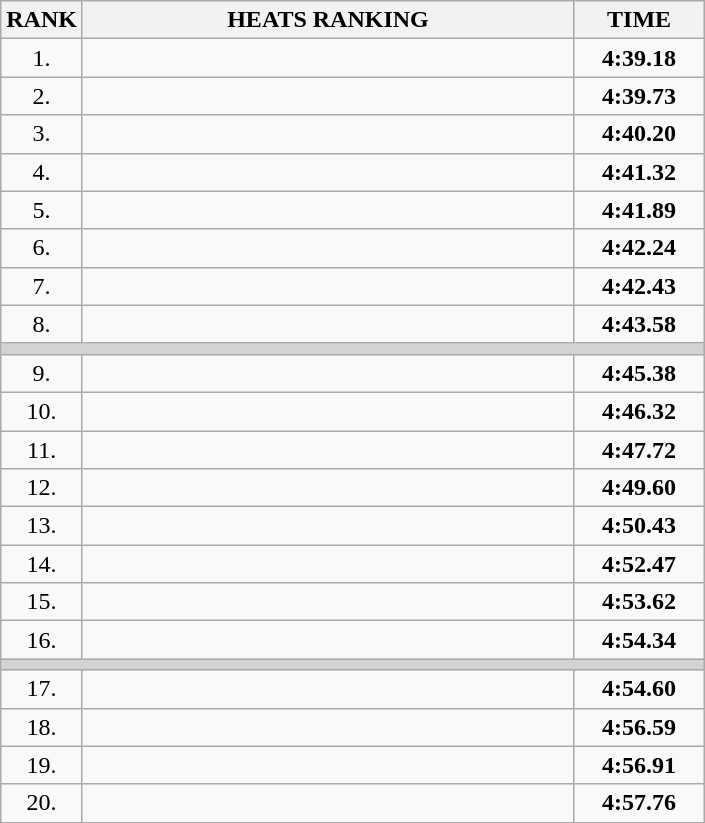<table class="wikitable">
<tr>
<th>RANK</th>
<th style="width: 20em">HEATS RANKING</th>
<th style="width: 5em">TIME</th>
</tr>
<tr>
<td align="center">1.</td>
<td></td>
<td align="center"><strong>4:39.18</strong></td>
</tr>
<tr>
<td align="center">2.</td>
<td></td>
<td align="center"><strong>4:39.73</strong></td>
</tr>
<tr>
<td align="center">3.</td>
<td></td>
<td align="center"><strong>4:40.20</strong></td>
</tr>
<tr>
<td align="center">4.</td>
<td></td>
<td align="center"><strong>4:41.32</strong></td>
</tr>
<tr>
<td align="center">5.</td>
<td></td>
<td align="center"><strong>4:41.89</strong></td>
</tr>
<tr>
<td align="center">6.</td>
<td></td>
<td align="center"><strong>4:42.24</strong></td>
</tr>
<tr>
<td align="center">7.</td>
<td></td>
<td align="center"><strong>4:42.43</strong></td>
</tr>
<tr>
<td align="center">8.</td>
<td></td>
<td align="center"><strong>4:43.58</strong></td>
</tr>
<tr>
<td colspan=3 bgcolor=lightgray></td>
</tr>
<tr>
<td align="center">9.</td>
<td></td>
<td align="center"><strong>4:45.38</strong></td>
</tr>
<tr>
<td align="center">10.</td>
<td></td>
<td align="center"><strong>4:46.32</strong></td>
</tr>
<tr>
<td align="center">11.</td>
<td></td>
<td align="center"><strong>4:47.72</strong></td>
</tr>
<tr>
<td align="center">12.</td>
<td></td>
<td align="center"><strong>4:49.60</strong></td>
</tr>
<tr>
<td align="center">13.</td>
<td></td>
<td align="center"><strong>4:50.43</strong></td>
</tr>
<tr>
<td align="center">14.</td>
<td></td>
<td align="center"><strong>4:52.47</strong></td>
</tr>
<tr>
<td align="center">15.</td>
<td></td>
<td align="center"><strong>4:53.62</strong></td>
</tr>
<tr>
<td align="center">16.</td>
<td></td>
<td align="center"><strong>4:54.34</strong></td>
</tr>
<tr>
<td colspan=3 bgcolor=lightgray></td>
</tr>
<tr>
<td align="center">17.</td>
<td></td>
<td align="center"><strong>4:54.60</strong></td>
</tr>
<tr>
<td align="center">18.</td>
<td></td>
<td align="center"><strong>4:56.59</strong></td>
</tr>
<tr>
<td align="center">19.</td>
<td></td>
<td align="center"><strong>4:56.91</strong></td>
</tr>
<tr>
<td align="center">20.</td>
<td></td>
<td align="center"><strong>4:57.76</strong></td>
</tr>
</table>
